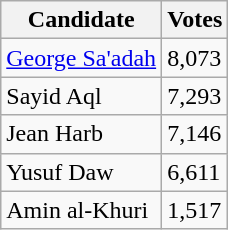<table class=wikitable>
<tr>
<th>Candidate</th>
<th>Votes</th>
</tr>
<tr>
<td><a href='#'>George Sa'adah</a></td>
<td>8,073</td>
</tr>
<tr>
<td>Sayid Aql</td>
<td>7,293</td>
</tr>
<tr>
<td>Jean Harb</td>
<td>7,146</td>
</tr>
<tr>
<td>Yusuf Daw</td>
<td>6,611</td>
</tr>
<tr>
<td>Amin al-Khuri</td>
<td>1,517</td>
</tr>
</table>
